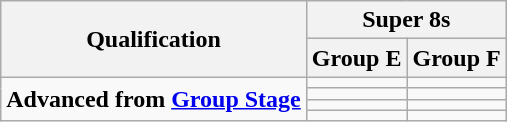<table class="wikitable">
<tr>
<th rowspan=2>Qualification</th>
<th colspan=2>Super 8s</th>
</tr>
<tr>
<th>Group E</th>
<th>Group F</th>
</tr>
<tr>
<td rowspan="4" style="text align:center"><strong>Advanced from <a href='#'>Group Stage</a></strong></td>
<td></td>
<td></td>
</tr>
<tr>
<td></td>
<td></td>
</tr>
<tr>
<td></td>
<td></td>
</tr>
<tr>
<td></td>
<td></td>
</tr>
</table>
